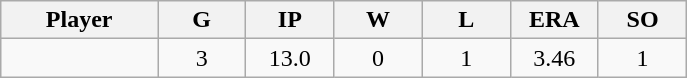<table class="wikitable sortable">
<tr>
<th bgcolor="#DDDDFF" width="16%">Player</th>
<th bgcolor="#DDDDFF" width="9%">G</th>
<th bgcolor="#DDDDFF" width="9%">IP</th>
<th bgcolor="#DDDDFF" width="9%">W</th>
<th bgcolor="#DDDDFF" width="9%">L</th>
<th bgcolor="#DDDDFF" width="9%">ERA</th>
<th bgcolor="#DDDDFF" width="9%">SO</th>
</tr>
<tr align="center">
<td></td>
<td>3</td>
<td>13.0</td>
<td>0</td>
<td>1</td>
<td>3.46</td>
<td>1</td>
</tr>
</table>
